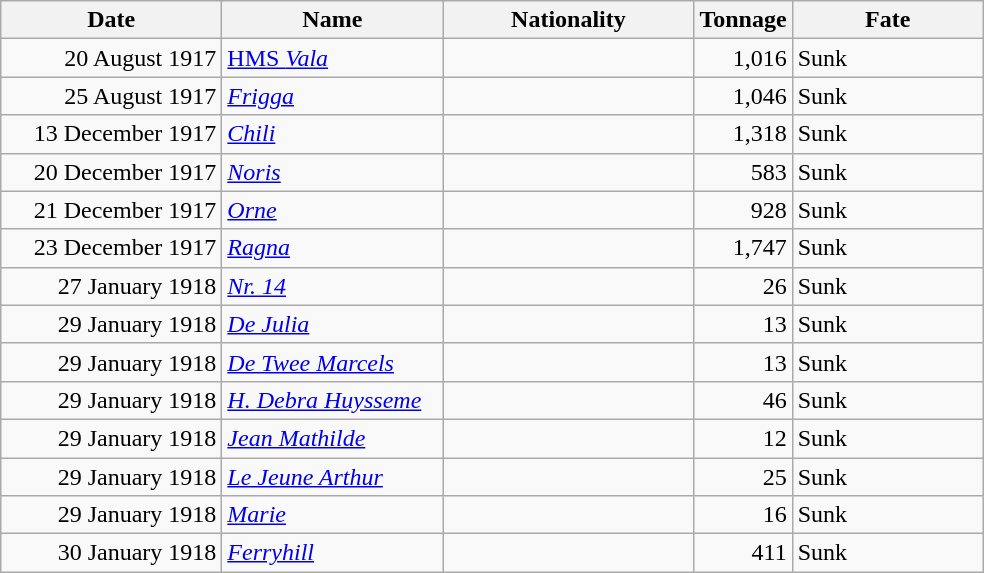<table class="wikitable sortable">
<tr>
<th width="140px">Date</th>
<th width="140px">Name</th>
<th width="160px">Nationality</th>
<th width="25px">Tonnage</th>
<th width="120px">Fate</th>
</tr>
<tr>
<td align="right">20 August 1917</td>
<td align="left"><a href='#'>HMS <em>Vala</em></a></td>
<td align="left"></td>
<td align="right">1,016</td>
<td align="left">Sunk</td>
</tr>
<tr>
<td align="right">25 August 1917</td>
<td align="left"><a href='#'><em>Frigga</em></a></td>
<td align="left"></td>
<td align="right">1,046</td>
<td align="left">Sunk</td>
</tr>
<tr>
<td align="right">13 December 1917</td>
<td align="left"><a href='#'><em>Chili</em></a></td>
<td align="left"></td>
<td align="right">1,318</td>
<td align="left">Sunk</td>
</tr>
<tr>
<td align="right">20 December 1917</td>
<td align="left"><a href='#'><em>Noris</em></a></td>
<td align="left"></td>
<td align="right">583</td>
<td align="left">Sunk</td>
</tr>
<tr>
<td align="right">21 December 1917</td>
<td align="left"><a href='#'><em>Orne</em></a></td>
<td align="left"></td>
<td align="right">928</td>
<td align="left">Sunk</td>
</tr>
<tr>
<td align="right">23 December 1917</td>
<td align="left"><a href='#'><em>Ragna</em></a></td>
<td align="left"></td>
<td align="right">1,747</td>
<td align="left">Sunk</td>
</tr>
<tr>
<td align="right">27 January 1918</td>
<td align="left"><a href='#'><em>Nr. 14</em></a></td>
<td align="left"></td>
<td align="right">26</td>
<td align="left">Sunk</td>
</tr>
<tr>
<td align="right">29 January 1918</td>
<td align="left"><a href='#'><em>De Julia</em></a></td>
<td align="left"></td>
<td align="right">13</td>
<td align="left">Sunk</td>
</tr>
<tr>
<td align="right">29 January 1918</td>
<td align="left"><a href='#'><em>De Twee Marcels</em></a></td>
<td align="left"></td>
<td align="right">13</td>
<td align="left">Sunk</td>
</tr>
<tr>
<td align="right">29 January 1918</td>
<td align="left"><a href='#'><em>H. Debra Huysseme</em></a></td>
<td align="left"></td>
<td align="right">46</td>
<td align="left">Sunk</td>
</tr>
<tr>
<td align="right">29 January 1918</td>
<td align="left"><a href='#'><em>Jean Mathilde</em></a></td>
<td align="left"></td>
<td align="right">12</td>
<td align="left">Sunk</td>
</tr>
<tr>
<td align="right">29 January 1918</td>
<td align="left"><a href='#'><em>Le Jeune Arthur</em></a></td>
<td align="left"></td>
<td align="right">25</td>
<td align="left">Sunk</td>
</tr>
<tr>
<td align="right">29 January 1918</td>
<td align="left"><a href='#'><em>Marie</em></a></td>
<td align="left"></td>
<td align="right">16</td>
<td align="left">Sunk</td>
</tr>
<tr>
<td align="right">30 January 1918</td>
<td align="left"><a href='#'><em>Ferryhill</em></a></td>
<td align="left"></td>
<td align="right">411</td>
<td align="left">Sunk</td>
</tr>
</table>
